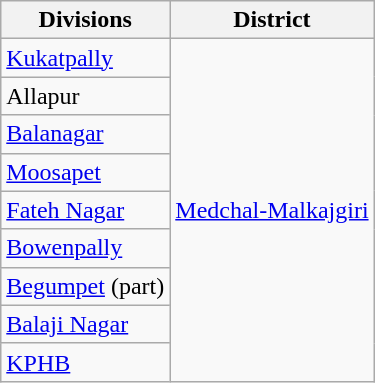<table class="wikitable sortable static-row-numbers static-row-header-hash">
<tr>
<th>Divisions</th>
<th>District</th>
</tr>
<tr>
<td><a href='#'>Kukatpally</a></td>
<td rowspan=9><a href='#'>Medchal-Malkajgiri</a></td>
</tr>
<tr>
<td>Allapur</td>
</tr>
<tr>
<td><a href='#'>Balanagar</a></td>
</tr>
<tr>
<td><a href='#'>Moosapet</a></td>
</tr>
<tr>
<td><a href='#'>Fateh Nagar</a></td>
</tr>
<tr>
<td><a href='#'>Bowenpally</a></td>
</tr>
<tr>
<td><a href='#'>Begumpet</a> (part)</td>
</tr>
<tr>
<td><a href='#'>Balaji Nagar</a></td>
</tr>
<tr>
<td><a href='#'>KPHB</a></td>
</tr>
</table>
